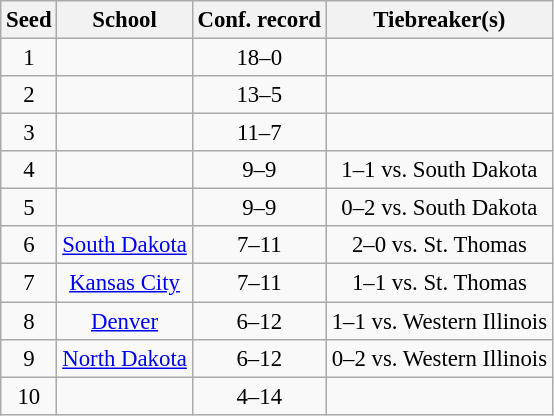<table class="wikitable" style="white-space:nowrap; font-size:95%;text-align:center">
<tr>
<th>Seed</th>
<th>School</th>
<th>Conf. record</th>
<th>Tiebreaker(s)</th>
</tr>
<tr>
<td>1</td>
<td></td>
<td>18–0</td>
<td></td>
</tr>
<tr>
<td>2</td>
<td></td>
<td>13–5</td>
<td></td>
</tr>
<tr>
<td>3</td>
<td></td>
<td>11–7</td>
<td></td>
</tr>
<tr>
<td>4</td>
<td></td>
<td>9–9</td>
<td>1–1 vs. South Dakota </td>
</tr>
<tr>
<td>5</td>
<td></td>
<td>9–9</td>
<td>0–2 vs. South Dakota </td>
</tr>
<tr>
<td>6</td>
<td><a href='#'>South Dakota</a></td>
<td>7–11</td>
<td>2–0 vs. St. Thomas</td>
</tr>
<tr>
<td>7</td>
<td><a href='#'>Kansas City</a></td>
<td>7–11</td>
<td>1–1 vs. St. Thomas</td>
</tr>
<tr>
<td>8</td>
<td><a href='#'>Denver</a></td>
<td>6–12</td>
<td>1–1 vs. Western Illinois</td>
</tr>
<tr>
<td>9</td>
<td><a href='#'>North Dakota</a></td>
<td>6–12</td>
<td>0–2 vs. Western Illinois</td>
</tr>
<tr>
<td>10</td>
<td></td>
<td>4–14</td>
<td></td>
</tr>
</table>
